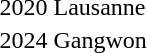<table>
<tr>
<td>2020 Lausanne<br></td>
<td></td>
<td></td>
<td></td>
</tr>
<tr>
<td>2024 Gangwon<br></td>
<td></td>
<td></td>
<td></td>
</tr>
</table>
